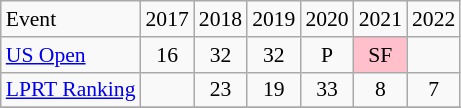<table class="wikitable" style="font-size:90%;" align=center>
<tr>
<td>Event</td>
<td>2017</td>
<td>2018</td>
<td>2019</td>
<td>2020</td>
<td>2021</td>
<td>2022</td>
</tr>
<tr>
<td align="left"><a href='#'>US Open</a></td>
<td align=center>16</td>
<td align=center>32</td>
<td align=center>32</td>
<td align=center>P</td>
<td bgcolor= pink align=center>SF</td>
<td align=center></td>
</tr>
<tr>
<td align="left"><a href='#'>LPRT Ranking</a></td>
<td align=center></td>
<td align=center>23</td>
<td align=center>19</td>
<td align=center>33</td>
<td align=center>8</td>
<td align=center>7</td>
</tr>
<tr>
</tr>
</table>
